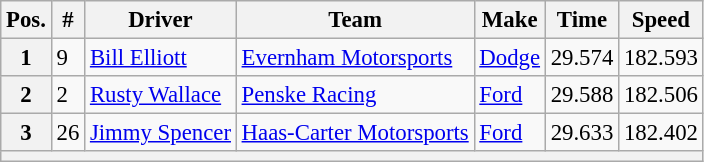<table class="wikitable" style="font-size:95%">
<tr>
<th>Pos.</th>
<th>#</th>
<th>Driver</th>
<th>Team</th>
<th>Make</th>
<th>Time</th>
<th>Speed</th>
</tr>
<tr>
<th>1</th>
<td>9</td>
<td><a href='#'>Bill Elliott</a></td>
<td><a href='#'>Evernham Motorsports</a></td>
<td><a href='#'>Dodge</a></td>
<td>29.574</td>
<td>182.593</td>
</tr>
<tr>
<th>2</th>
<td>2</td>
<td><a href='#'>Rusty Wallace</a></td>
<td><a href='#'>Penske Racing</a></td>
<td><a href='#'>Ford</a></td>
<td>29.588</td>
<td>182.506</td>
</tr>
<tr>
<th>3</th>
<td>26</td>
<td><a href='#'>Jimmy Spencer</a></td>
<td><a href='#'>Haas-Carter Motorsports</a></td>
<td><a href='#'>Ford</a></td>
<td>29.633</td>
<td>182.402</td>
</tr>
<tr>
<th colspan="7"></th>
</tr>
</table>
